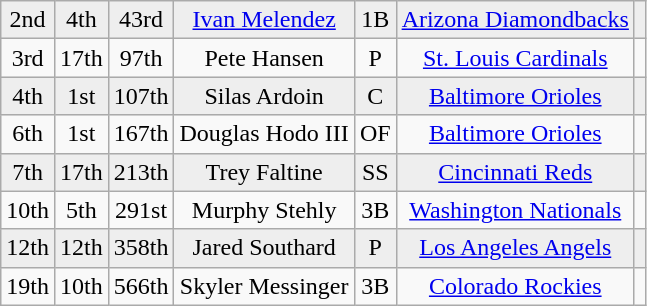<table class="wikitable">
<tr align="center" style="background:#eeeeee;">
<td>2nd</td>
<td>4th</td>
<td>43rd</td>
<td><a href='#'>Ivan Melendez</a></td>
<td>1B</td>
<td><a href='#'>Arizona Diamondbacks</a></td>
<td></td>
</tr>
<tr align="center">
<td>3rd</td>
<td>17th</td>
<td>97th</td>
<td>Pete Hansen</td>
<td>P</td>
<td><a href='#'>St. Louis Cardinals</a></td>
<td></td>
</tr>
<tr align="center" style="background:#eeeeee;">
<td>4th</td>
<td>1st</td>
<td>107th</td>
<td>Silas Ardoin</td>
<td>C</td>
<td><a href='#'>Baltimore Orioles</a></td>
<td></td>
</tr>
<tr align="center">
<td>6th</td>
<td>1st</td>
<td>167th</td>
<td>Douglas Hodo III</td>
<td>OF</td>
<td><a href='#'>Baltimore Orioles</a></td>
<td></td>
</tr>
<tr align="center" style="background:#eeeeee;">
<td>7th</td>
<td>17th</td>
<td>213th</td>
<td>Trey Faltine</td>
<td>SS</td>
<td><a href='#'>Cincinnati Reds</a></td>
<td></td>
</tr>
<tr align="center">
<td>10th</td>
<td>5th</td>
<td>291st</td>
<td>Murphy Stehly</td>
<td>3B</td>
<td><a href='#'>Washington Nationals</a></td>
<td></td>
</tr>
<tr align="center"style="background:#eeeeee;">
<td>12th</td>
<td>12th</td>
<td>358th</td>
<td>Jared Southard</td>
<td>P</td>
<td><a href='#'>Los Angeles Angels</a></td>
<td></td>
</tr>
<tr align="center">
<td>19th</td>
<td>10th</td>
<td>566th</td>
<td>Skyler Messinger</td>
<td>3B</td>
<td><a href='#'>Colorado Rockies</a></td>
<td></td>
</tr>
</table>
